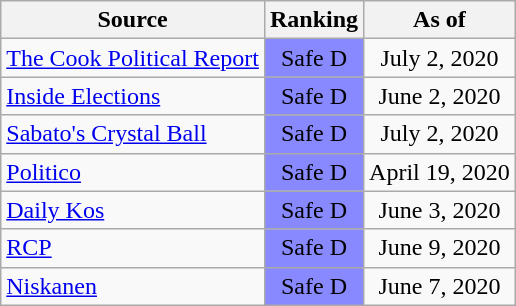<table class="wikitable" style="text-align:center">
<tr>
<th>Source</th>
<th>Ranking</th>
<th>As of</th>
</tr>
<tr>
<td align="left"><a href='#'>The Cook Political Report</a></td>
<td style="background:#88f" data-sort-value=-4>Safe D</td>
<td>July 2, 2020</td>
</tr>
<tr>
<td align="left"><a href='#'>Inside Elections</a></td>
<td style="background:#88f" data-sort-value=-4>Safe D</td>
<td>June 2, 2020</td>
</tr>
<tr>
<td align="left"><a href='#'>Sabato's Crystal Ball</a></td>
<td style="background:#88f" data-sort-value=-4>Safe D</td>
<td>July 2, 2020</td>
</tr>
<tr>
<td align="left"><a href='#'>Politico</a></td>
<td style="background:#88f" data-sort-value=-4>Safe D</td>
<td>April 19, 2020</td>
</tr>
<tr>
<td align="left"><a href='#'>Daily Kos</a></td>
<td style="background:#88f" data-sort-value=-4>Safe D</td>
<td>June 3, 2020</td>
</tr>
<tr>
<td align="left"><a href='#'>RCP</a></td>
<td style="background:#88f" data-sort-value=-4>Safe D</td>
<td>June 9, 2020</td>
</tr>
<tr>
<td align="left"><a href='#'>Niskanen</a></td>
<td style="background:#88f" data-sort-value=-4>Safe D</td>
<td>June 7, 2020</td>
</tr>
</table>
